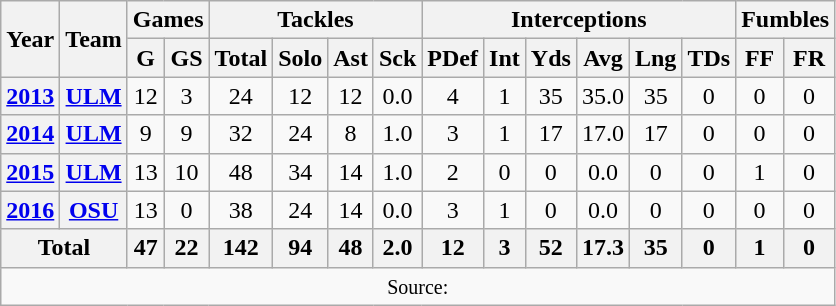<table class="wikitable" style="text-align: center;">
<tr>
<th rowspan=2>Year</th>
<th rowspan=2>Team</th>
<th colspan="2">Games</th>
<th colspan=4>Tackles</th>
<th colspan=6>Interceptions</th>
<th colspan=2>Fumbles</th>
</tr>
<tr>
<th>G</th>
<th>GS</th>
<th>Total</th>
<th>Solo</th>
<th>Ast</th>
<th>Sck</th>
<th>PDef</th>
<th>Int</th>
<th>Yds</th>
<th>Avg</th>
<th>Lng</th>
<th>TDs</th>
<th>FF</th>
<th>FR</th>
</tr>
<tr>
<th><a href='#'>2013</a></th>
<th><a href='#'>ULM</a></th>
<td>12</td>
<td>3</td>
<td>24</td>
<td>12</td>
<td>12</td>
<td>0.0</td>
<td>4</td>
<td>1</td>
<td>35</td>
<td>35.0</td>
<td>35</td>
<td>0</td>
<td>0</td>
<td>0</td>
</tr>
<tr>
<th><a href='#'>2014</a></th>
<th><a href='#'>ULM</a></th>
<td>9</td>
<td>9</td>
<td>32</td>
<td>24</td>
<td>8</td>
<td>1.0</td>
<td>3</td>
<td>1</td>
<td>17</td>
<td>17.0</td>
<td>17</td>
<td>0</td>
<td>0</td>
<td>0</td>
</tr>
<tr>
<th><a href='#'>2015</a></th>
<th><a href='#'>ULM</a></th>
<td>13</td>
<td>10</td>
<td>48</td>
<td>34</td>
<td>14</td>
<td>1.0</td>
<td>2</td>
<td>0</td>
<td>0</td>
<td>0.0</td>
<td>0</td>
<td>0</td>
<td>1</td>
<td>0</td>
</tr>
<tr>
<th><a href='#'>2016</a></th>
<th><a href='#'>OSU</a></th>
<td>13</td>
<td>0</td>
<td>38</td>
<td>24</td>
<td>14</td>
<td>0.0</td>
<td>3</td>
<td>1</td>
<td>0</td>
<td>0.0</td>
<td>0</td>
<td>0</td>
<td>0</td>
<td>0</td>
</tr>
<tr>
<th colspan=2>Total</th>
<th>47</th>
<th>22</th>
<th>142</th>
<th>94</th>
<th>48</th>
<th>2.0</th>
<th>12</th>
<th>3</th>
<th>52</th>
<th>17.3</th>
<th>35</th>
<th>0</th>
<th>1</th>
<th>0</th>
</tr>
<tr>
<td colspan="17"><small>Source: </small></td>
</tr>
</table>
